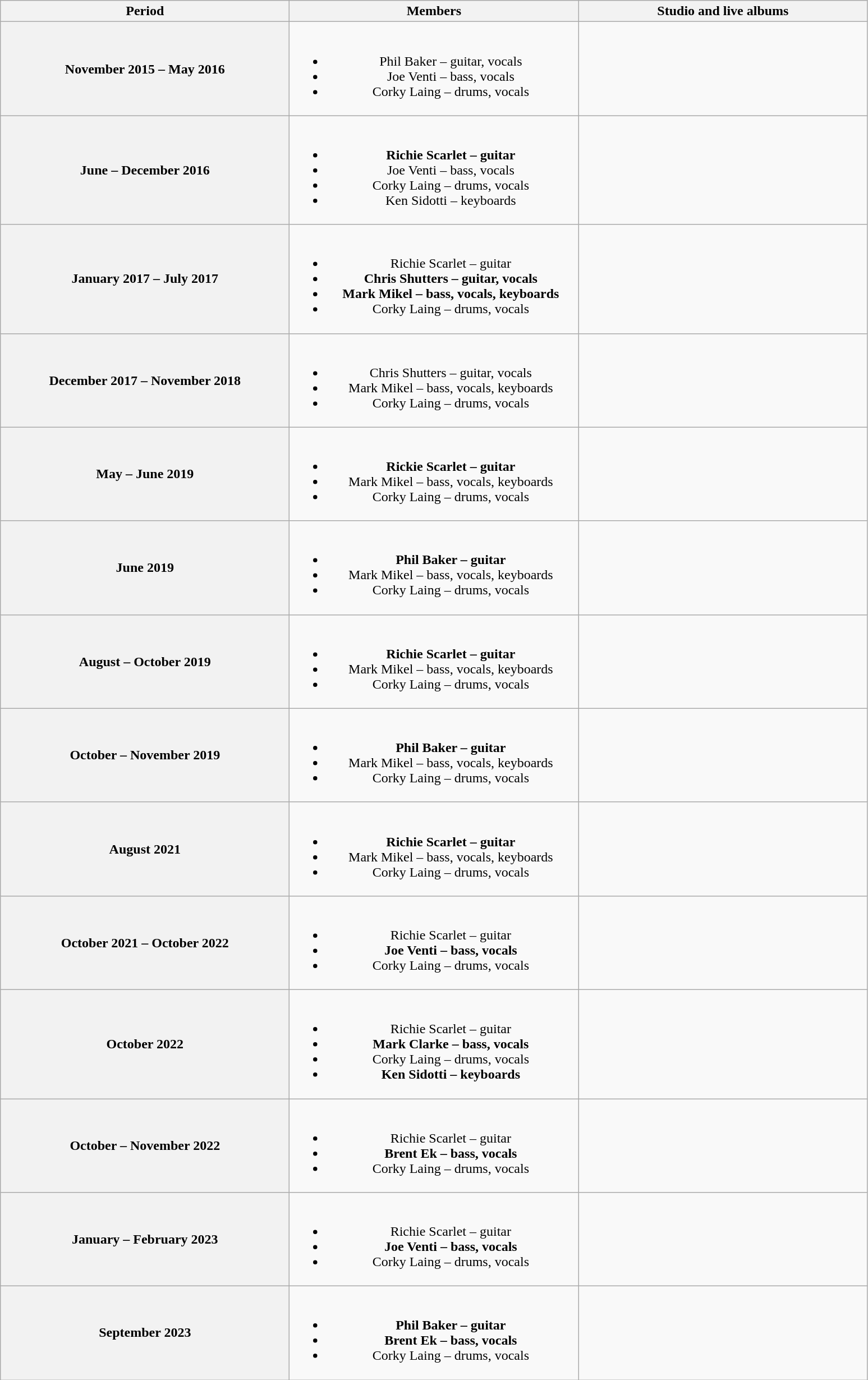<table class="wikitable plainrowheaders" style="text-align:center;">
<tr>
<th scope="col" style="width:21em;">Period</th>
<th scope="col" style="width:21em;">Members</th>
<th scope="col" style="width:21em;">Studio and live albums</th>
</tr>
<tr>
<th>November 2015 – May 2016</th>
<td><br><ul><li>Phil Baker – guitar, vocals</li><li>Joe Venti – bass, vocals</li><li>Corky Laing – drums, vocals</li></ul></td>
<td></td>
</tr>
<tr>
<th>June – December 2016</th>
<td><br><ul><li><strong>Richie Scarlet – guitar</strong></li><li>Joe Venti – bass, vocals</li><li>Corky Laing – drums, vocals</li><li>Ken Sidotti – keyboards</li></ul></td>
<td></td>
</tr>
<tr>
<th>January 2017 – July 2017</th>
<td><br><ul><li>Richie Scarlet – guitar</li><li><strong>Chris Shutters – guitar, vocals</strong></li><li><strong>Mark Mikel – bass, vocals, keyboards</strong></li><li>Corky Laing – drums, vocals</li></ul></td>
<td></td>
</tr>
<tr>
<th>December 2017 – November 2018</th>
<td><br><ul><li>Chris Shutters – guitar, vocals</li><li>Mark Mikel – bass, vocals, keyboards</li><li>Corky Laing – drums, vocals</li></ul></td>
<td></td>
</tr>
<tr>
<th>May – June 2019</th>
<td><br><ul><li><strong>Rickie Scarlet – guitar</strong></li><li>Mark Mikel – bass, vocals, keyboards</li><li>Corky Laing – drums, vocals</li></ul></td>
<td></td>
</tr>
<tr>
<th>June 2019</th>
<td><br><ul><li><strong>Phil Baker – guitar</strong></li><li>Mark Mikel – bass, vocals, keyboards</li><li>Corky Laing – drums, vocals</li></ul></td>
<td></td>
</tr>
<tr>
<th>August – October 2019</th>
<td><br><ul><li><strong>Richie Scarlet – guitar</strong></li><li>Mark Mikel – bass, vocals, keyboards</li><li>Corky Laing – drums, vocals</li></ul></td>
<td></td>
</tr>
<tr>
<th>October – November 2019</th>
<td><br><ul><li><strong>Phil Baker – guitar</strong></li><li>Mark Mikel – bass, vocals, keyboards</li><li>Corky Laing – drums, vocals</li></ul></td>
<td></td>
</tr>
<tr>
<th>August 2021</th>
<td><br><ul><li><strong>Richie Scarlet – guitar</strong></li><li>Mark Mikel – bass, vocals, keyboards</li><li>Corky Laing – drums, vocals</li></ul></td>
<td></td>
</tr>
<tr>
<th>October 2021 – October 2022</th>
<td><br><ul><li>Richie Scarlet – guitar</li><li><strong>Joe Venti – bass, vocals</strong></li><li>Corky Laing – drums, vocals</li></ul></td>
<td></td>
</tr>
<tr>
<th>October 2022</th>
<td><br><ul><li>Richie Scarlet – guitar</li><li><strong>Mark Clarke – bass, vocals</strong></li><li>Corky Laing – drums, vocals</li><li><strong>Ken Sidotti – keyboards</strong></li></ul></td>
<td></td>
</tr>
<tr>
<th>October – November 2022</th>
<td><br><ul><li>Richie Scarlet – guitar</li><li><strong>Brent Ek – bass, vocals</strong></li><li>Corky Laing – drums, vocals</li></ul></td>
<td></td>
</tr>
<tr>
<th>January – February 2023</th>
<td><br><ul><li>Richie Scarlet – guitar</li><li><strong>Joe Venti – bass, vocals</strong></li><li>Corky Laing – drums, vocals</li></ul></td>
<td></td>
</tr>
<tr>
<th>September 2023</th>
<td><br><ul><li><strong>Phil Baker – guitar</strong></li><li><strong>Brent Ek – bass, vocals</strong></li><li>Corky Laing – drums, vocals</li></ul></td>
<td></td>
</tr>
</table>
